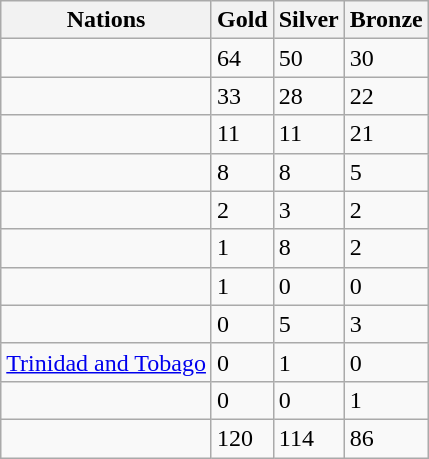<table class="wikitable">
<tr>
<th>Nations</th>
<th>Gold</th>
<th>Silver</th>
<th>Bronze</th>
</tr>
<tr>
<td></td>
<td>64</td>
<td>50</td>
<td>30</td>
</tr>
<tr>
<td></td>
<td>33</td>
<td>28</td>
<td>22</td>
</tr>
<tr>
<td></td>
<td>11</td>
<td>11</td>
<td>21</td>
</tr>
<tr>
<td></td>
<td>8</td>
<td>8</td>
<td>5</td>
</tr>
<tr>
<td></td>
<td>2</td>
<td>3</td>
<td>2</td>
</tr>
<tr>
<td></td>
<td>1</td>
<td>8</td>
<td>2</td>
</tr>
<tr>
<td></td>
<td>1</td>
<td>0</td>
<td>0</td>
</tr>
<tr>
<td></td>
<td>0</td>
<td>5</td>
<td>3</td>
</tr>
<tr>
<td> <a href='#'>Trinidad and Tobago</a></td>
<td>0</td>
<td>1</td>
<td>0</td>
</tr>
<tr>
<td></td>
<td>0</td>
<td>0</td>
<td>1</td>
</tr>
<tr>
<td></td>
<td>120</td>
<td>114</td>
<td>86</td>
</tr>
</table>
